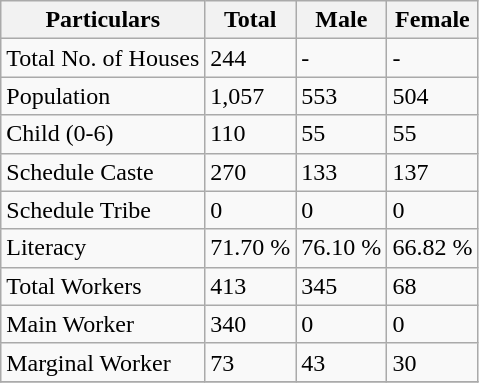<table class="wikitable sortable">
<tr>
<th>Particulars</th>
<th>Total</th>
<th>Male</th>
<th>Female</th>
</tr>
<tr>
<td>Total No. of Houses</td>
<td>244</td>
<td>-</td>
<td>-</td>
</tr>
<tr>
<td>Population</td>
<td>1,057</td>
<td>553</td>
<td>504</td>
</tr>
<tr>
<td>Child (0-6)</td>
<td>110</td>
<td>55</td>
<td>55</td>
</tr>
<tr>
<td>Schedule Caste</td>
<td>270</td>
<td>133</td>
<td>137</td>
</tr>
<tr>
<td>Schedule Tribe</td>
<td>0</td>
<td>0</td>
<td>0</td>
</tr>
<tr>
<td>Literacy</td>
<td>71.70 %</td>
<td>76.10 %</td>
<td>66.82 %</td>
</tr>
<tr>
<td>Total Workers</td>
<td>413</td>
<td>345</td>
<td>68</td>
</tr>
<tr>
<td>Main Worker</td>
<td>340</td>
<td>0</td>
<td>0</td>
</tr>
<tr>
<td>Marginal Worker</td>
<td>73</td>
<td>43</td>
<td>30</td>
</tr>
<tr>
</tr>
</table>
